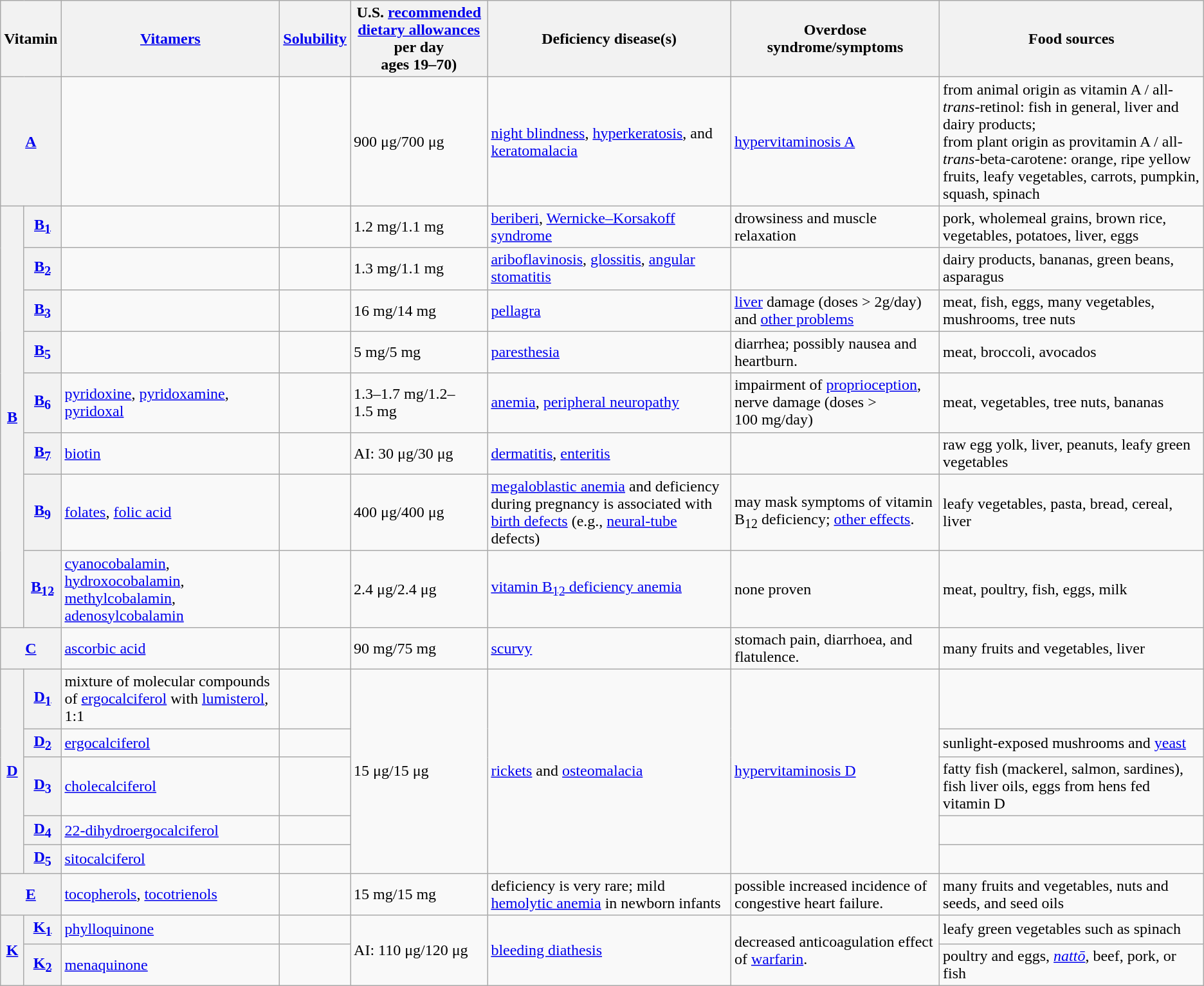<table class="wikitable sortable col3center">
<tr>
<th colspan="2" scope="col">Vitamin</th>
<th class="unsortable" scope="col"><a href='#'>Vitamers</a></th>
<th scope="col"><a href='#'>Solubility</a></th>
<th class="unsortable" scope="col">U.S. <a href='#'>recommended dietary allowances</a><br> per day<br> ages 19–70)</th>
<th class="unsortable" scope="col">Deficiency disease(s)</th>
<th class="unsortable" scope="col">Overdose syndrome/symptoms</th>
<th class="unsortable" scope="col">Food sources</th>
</tr>
<tr>
<th colspan="2" scope="row"><a href='#'>A</a></th>
<td></td>
<td></td>
<td>900 μg/700 μg</td>
<td><a href='#'>night blindness</a>, <a href='#'>hyperkeratosis</a>, and <a href='#'>keratomalacia</a></td>
<td><a href='#'>hypervitaminosis A</a></td>
<td>from animal origin as vitamin A / all-<em>trans</em>-retinol: fish in general, liver and dairy products;<br>from plant origin as provitamin A / all-<em>trans</em>-beta-carotene: orange, ripe yellow fruits, leafy vegetables, carrots, pumpkin, squash, spinach</td>
</tr>
<tr>
<th rowspan="8"><a href='#'>B</a></th>
<th scope="row"><a href='#'>B<sub>1</sub></a></th>
<td></td>
<td></td>
<td>1.2 mg/1.1 mg</td>
<td><a href='#'>beriberi</a>, <a href='#'>Wernicke–Korsakoff syndrome</a></td>
<td>drowsiness and muscle relaxation</td>
<td>pork, wholemeal grains, brown rice, vegetables, potatoes, liver, eggs</td>
</tr>
<tr>
<th scope="row"><a href='#'>B<sub>2</sub></a></th>
<td></td>
<td></td>
<td>1.3 mg/1.1 mg</td>
<td><a href='#'>ariboflavinosis</a>, <a href='#'>glossitis</a>, <a href='#'>angular stomatitis</a></td>
<td></td>
<td>dairy products, bananas, green beans, asparagus</td>
</tr>
<tr>
<th scope="row"><a href='#'>B<sub>3</sub></a></th>
<td></td>
<td></td>
<td>16 mg/14 mg</td>
<td><a href='#'>pellagra</a></td>
<td><a href='#'>liver</a> damage (doses > 2g/day) and <a href='#'>other problems</a></td>
<td>meat, fish, eggs, many vegetables, mushrooms, tree nuts</td>
</tr>
<tr>
<th scope="row"><a href='#'>B<sub>5</sub></a></th>
<td></td>
<td></td>
<td>5 mg/5 mg</td>
<td><a href='#'>paresthesia</a></td>
<td>diarrhea; possibly nausea and heartburn.</td>
<td>meat, broccoli, avocados</td>
</tr>
<tr>
<th><a href='#'>B<sub>6</sub></a></th>
<td><a href='#'>pyridoxine</a>, <a href='#'>pyridoxamine</a>, <a href='#'>pyridoxal</a></td>
<td></td>
<td>1.3–1.7 mg/1.2–1.5 mg</td>
<td><a href='#'>anemia</a>, <a href='#'>peripheral neuropathy</a></td>
<td>impairment of <a href='#'>proprioception</a>, nerve damage (doses > 100 mg/day)</td>
<td>meat, vegetables, tree nuts, bananas</td>
</tr>
<tr>
<th><a href='#'>B<sub>7</sub></a></th>
<td><a href='#'>biotin</a></td>
<td></td>
<td>AI: 30 μg/30 μg</td>
<td><a href='#'>dermatitis</a>, <a href='#'>enteritis</a></td>
<td></td>
<td>raw egg yolk, liver, peanuts, leafy green vegetables</td>
</tr>
<tr>
<th><a href='#'>B<sub>9</sub></a></th>
<td><a href='#'>folates</a>, <a href='#'>folic acid</a></td>
<td></td>
<td>400 μg/400 μg</td>
<td style="text-align:left;"><a href='#'>megaloblastic anemia</a> and deficiency during pregnancy is associated with <a href='#'>birth defects</a> (e.g., <a href='#'>neural-tube</a> defects)</td>
<td>may mask symptoms of vitamin B<sub>12</sub> deficiency; <a href='#'>other effects</a>.</td>
<td>leafy vegetables, pasta, bread, cereal, liver</td>
</tr>
<tr>
<th><a href='#'>B<sub>12</sub></a></th>
<td><a href='#'>cyanocobalamin</a>, <a href='#'>hydroxocobalamin</a>, <a href='#'>methylcobalamin</a>, <a href='#'>adenosylcobalamin</a></td>
<td></td>
<td>2.4 μg/2.4 μg</td>
<td><a href='#'>vitamin B<sub>12</sub> deficiency anemia</a></td>
<td>none proven</td>
<td>meat, poultry, fish, eggs, milk</td>
</tr>
<tr>
<th colspan="2"><a href='#'>C</a></th>
<td><a href='#'>ascorbic acid</a></td>
<td></td>
<td>90 mg/75 mg</td>
<td><a href='#'>scurvy</a></td>
<td>stomach pain, diarrhoea, and flatulence.</td>
<td>many fruits and vegetables, liver</td>
</tr>
<tr>
<th rowspan="5"><a href='#'>D</a></th>
<th style="whitespace:nowrap;"><a href='#'>D<sub>1</sub></a></th>
<td>mixture of molecular compounds of <a href='#'>ergocalciferol</a> with <a href='#'>lumisterol</a>, 1:1</td>
<td></td>
<td rowspan="5">15 μg/15 μg</td>
<td rowspan="5"><a href='#'>rickets</a> and <a href='#'>osteomalacia</a></td>
<td rowspan="5"><a href='#'>hypervitaminosis D</a></td>
<td></td>
</tr>
<tr>
<th><a href='#'>D<sub>2</sub></a></th>
<td><a href='#'>ergocalciferol</a></td>
<td></td>
<td>sunlight-exposed mushrooms and <a href='#'>yeast</a></td>
</tr>
<tr>
<th><a href='#'>D<sub>3</sub></a></th>
<td><a href='#'>cholecalciferol</a></td>
<td></td>
<td>fatty fish (mackerel, salmon, sardines), fish liver oils, eggs from hens fed vitamin D</td>
</tr>
<tr>
<th><a href='#'>D<sub>4</sub></a></th>
<td><a href='#'>22-dihydroergocalciferol</a></td>
<td></td>
<td></td>
</tr>
<tr>
<th><a href='#'>D<sub>5</sub></a></th>
<td><a href='#'>sitocalciferol</a></td>
<td></td>
<td></td>
</tr>
<tr>
<th colspan="2"><a href='#'>E</a></th>
<td><a href='#'>tocopherols</a>, <a href='#'>tocotrienols</a></td>
<td></td>
<td>15 mg/15 mg</td>
<td align="left">deficiency is very rare; mild <a href='#'>hemolytic anemia</a> in newborn infants</td>
<td>possible increased incidence of congestive heart failure.</td>
<td>many fruits and vegetables, nuts and seeds, and seed oils</td>
</tr>
<tr>
<th rowspan="2"><a href='#'>K</a></th>
<th><a href='#'>K<sub>1</sub></a></th>
<td><a href='#'>phylloquinone</a></td>
<td></td>
<td rowspan="2">AI: 110 μg/120 μg</td>
<td rowspan="2"><a href='#'>bleeding diathesis</a></td>
<td rowspan="2">decreased anticoagulation effect of <a href='#'>warfarin</a>.</td>
<td>leafy green vegetables such as spinach</td>
</tr>
<tr>
<th><a href='#'>K<sub>2</sub></a></th>
<td><a href='#'>menaquinone</a></td>
<td></td>
<td>poultry and eggs, <em><a href='#'>nattō</a></em>, beef, pork, or fish</td>
</tr>
</table>
